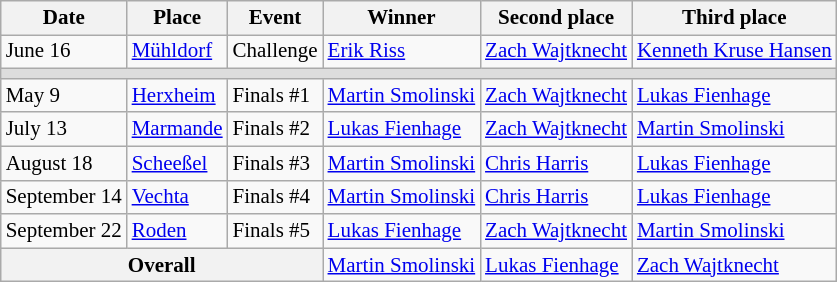<table class=wikitable style="font-size:14px">
<tr>
<th>Date</th>
<th>Place</th>
<th>Event</th>
<th>Winner</th>
<th>Second place</th>
<th>Third place</th>
</tr>
<tr>
<td>June 16</td>
<td> <a href='#'>Mühldorf</a></td>
<td>Challenge</td>
<td> <a href='#'>Erik Riss</a></td>
<td> <a href='#'>Zach Wajtknecht</a></td>
<td> <a href='#'>Kenneth Kruse Hansen</a></td>
</tr>
<tr bgcolor=#DDDDDD>
<td colspan=7></td>
</tr>
<tr>
<td>May 9</td>
<td> <a href='#'>Herxheim</a></td>
<td>Finals #1</td>
<td> <a href='#'>Martin Smolinski</a></td>
<td> <a href='#'>Zach Wajtknecht</a></td>
<td> <a href='#'>Lukas Fienhage</a></td>
</tr>
<tr>
<td>July 13</td>
<td> <a href='#'>Marmande</a></td>
<td>Finals #2</td>
<td> <a href='#'>Lukas Fienhage</a></td>
<td> <a href='#'>Zach Wajtknecht</a></td>
<td> <a href='#'>Martin Smolinski</a></td>
</tr>
<tr>
<td>August 18</td>
<td> <a href='#'>Scheeßel</a></td>
<td>Finals #3</td>
<td> <a href='#'>Martin Smolinski</a></td>
<td> <a href='#'>Chris Harris</a></td>
<td> <a href='#'>Lukas Fienhage</a></td>
</tr>
<tr>
<td>September 14</td>
<td> <a href='#'>Vechta</a></td>
<td>Finals #4</td>
<td> <a href='#'>Martin Smolinski</a></td>
<td> <a href='#'>Chris Harris</a></td>
<td> <a href='#'>Lukas Fienhage</a></td>
</tr>
<tr>
<td>September 22</td>
<td> <a href='#'>Roden</a></td>
<td>Finals #5</td>
<td> <a href='#'>Lukas Fienhage</a></td>
<td> <a href='#'>Zach Wajtknecht</a></td>
<td> <a href='#'>Martin Smolinski</a></td>
</tr>
<tr>
<th colspan=3><strong>Overall</strong></th>
<td> <a href='#'>Martin Smolinski</a></td>
<td> <a href='#'>Lukas Fienhage</a></td>
<td> <a href='#'>Zach Wajtknecht</a></td>
</tr>
</table>
